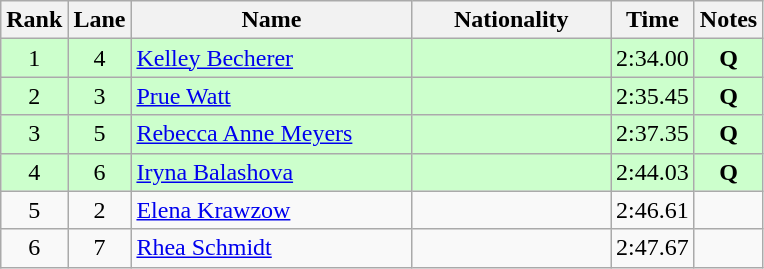<table class="wikitable sortable" style="text-align:center">
<tr>
<th>Rank</th>
<th>Lane</th>
<th style="width:180px">Name</th>
<th style="width:125px">Nationality</th>
<th>Time</th>
<th>Notes</th>
</tr>
<tr style="background:#cfc;">
<td>1</td>
<td>4</td>
<td style="text-align:left;"><a href='#'>Kelley Becherer</a></td>
<td style="text-align:left;"></td>
<td>2:34.00</td>
<td><strong>Q</strong></td>
</tr>
<tr style="background:#cfc;">
<td>2</td>
<td>3</td>
<td style="text-align:left;"><a href='#'>Prue Watt</a></td>
<td style="text-align:left;"></td>
<td>2:35.45</td>
<td><strong>Q</strong></td>
</tr>
<tr style="background:#cfc;">
<td>3</td>
<td>5</td>
<td style="text-align:left;"><a href='#'>Rebecca Anne Meyers</a></td>
<td style="text-align:left;"></td>
<td>2:37.35</td>
<td><strong>Q</strong></td>
</tr>
<tr style="background:#cfc;">
<td>4</td>
<td>6</td>
<td style="text-align:left;"><a href='#'>Iryna Balashova</a></td>
<td style="text-align:left;"></td>
<td>2:44.03</td>
<td><strong>Q</strong></td>
</tr>
<tr>
<td>5</td>
<td>2</td>
<td style="text-align:left;"><a href='#'>Elena Krawzow</a></td>
<td style="text-align:left;"></td>
<td>2:46.61</td>
<td></td>
</tr>
<tr>
<td>6</td>
<td>7</td>
<td style="text-align:left;"><a href='#'>Rhea Schmidt</a></td>
<td style="text-align:left;"></td>
<td>2:47.67</td>
<td></td>
</tr>
</table>
